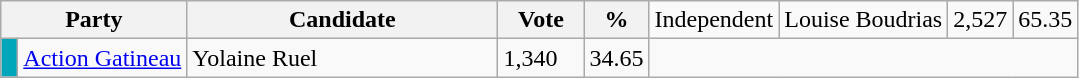<table class="wikitable">
<tr>
<th bgcolor="#DDDDFF" width="100px" colspan="2">Party</th>
<th bgcolor="#DDDDFF" width="200px">Candidate</th>
<th bgcolor="#DDDDFF" width="50px">Vote</th>
<th bgcolor="#DDDDFF" width="30px">%<br></th>
<td>Independent</td>
<td>Louise Boudrias</td>
<td>2,527</td>
<td>65.35</td>
</tr>
<tr>
<td bgcolor=#00a7ba> </td>
<td><a href='#'>Action Gatineau</a></td>
<td>Yolaine Ruel</td>
<td>1,340</td>
<td>34.65</td>
</tr>
</table>
